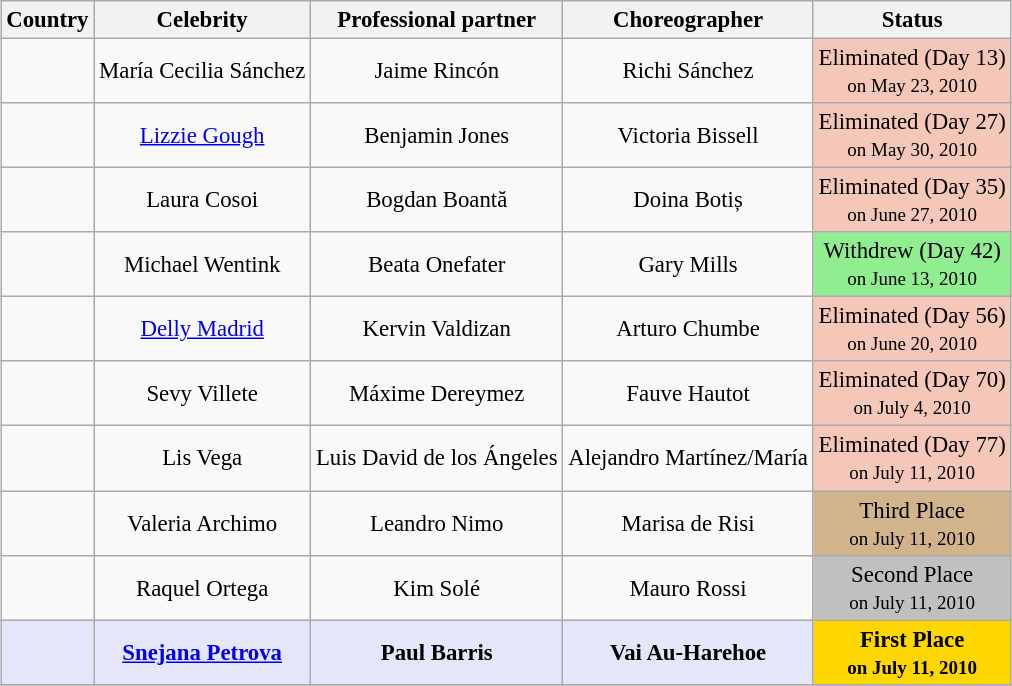<table class="wikitable sortable" style="margin:auto; font-size:95%; text-align:center">
<tr>
<th>Country</th>
<th>Celebrity</th>
<th>Professional partner</th>
<th>Choreographer</th>
<th>Status</th>
</tr>
<tr>
<td></td>
<td>María Cecilia Sánchez</td>
<td>Jaime Rincón</td>
<td>Richi Sánchez</td>
<td style="background:#f4c7b8;">Eliminated (Day 13)<br><small>on May 23, 2010</small></td>
</tr>
<tr>
<td></td>
<td><a href='#'>Lizzie Gough</a> </td>
<td>Benjamin Jones</td>
<td>Victoria Bissell</td>
<td style="background:#f4c7b8;">Eliminated (Day 27) <br><small>on May 30, 2010</small></td>
</tr>
<tr>
<td></td>
<td>Laura Cosoi</td>
<td>Bogdan Boantă</td>
<td>Doina Botiș</td>
<td style="background:#f4c7b8;">Eliminated (Day 35)<br><small>on June 27, 2010</small></td>
</tr>
<tr>
<td></td>
<td>Michael Wentink</td>
<td>Beata Onefater</td>
<td>Gary Mills</td>
<td style="background:lightgreen;">Withdrew (Day 42)<br><small>on June 13, 2010</small></td>
</tr>
<tr>
<td></td>
<td><a href='#'>Delly Madrid</a></td>
<td>Kervin Valdizan</td>
<td>Arturo Chumbe</td>
<td style="background:#f4c7b8;">Eliminated (Day 56) <br><small>on June 20, 2010</small></td>
</tr>
<tr>
<td></td>
<td>Sevy Villete</td>
<td>Máxime Dereymez</td>
<td>Fauve Hautot</td>
<td style="background:#f4c7b8;">Eliminated (Day 70)<br><small>on July 4, 2010</small></td>
</tr>
<tr>
<td></td>
<td>Lis Vega</td>
<td>Luis David de los Ángeles</td>
<td>Alejandro Martínez/María</td>
<td style="background:#f4c7b8;">Eliminated (Day 77)<br><small>on July 11, 2010</small></td>
</tr>
<tr>
<td></td>
<td>Valeria Archimo</td>
<td>Leandro Nimo</td>
<td>Marisa de Risi</td>
<td style="background:tan;">Third Place<br><small>on July 11, 2010</small></td>
</tr>
<tr>
<td></td>
<td>Raquel Ortega</td>
<td>Kim Solé</td>
<td>Mauro Rossi</td>
<td style="background:silver;">Second Place<br><small>on July 11, 2010</small></td>
</tr>
<tr>
<td style="background:lavender;"></td>
<td style="background:lavender;"><strong><a href='#'>Snejana Petrova</a></strong></td>
<td style="background:lavender;"><strong>Paul Barris</strong></td>
<td style="background:lavender;"><strong>Vai Au-Harehoe</strong></td>
<td style="background:gold;"><strong>First Place<br><small>on July 11, 2010</small></strong></td>
</tr>
<tr>
</tr>
</table>
